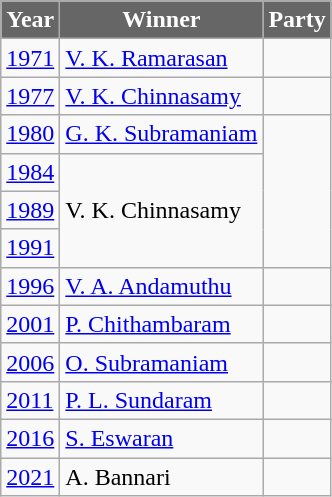<table class="wikitable sortable">
<tr>
<th style="background-color:#666; color:white;">Year</th>
<th style="background-color:#666; color:white;">Winner</th>
<th style="background-color:#666; color:white;" colspan="2">Party</th>
</tr>
<tr>
<td><a href='#'>1971</a></td>
<td><a href='#'>V. K. Ramarasan</a></td>
<td></td>
</tr>
<tr>
<td><a href='#'>1977</a></td>
<td><a href='#'>V. K. Chinnasamy</a></td>
<td></td>
</tr>
<tr>
<td><a href='#'>1980</a></td>
<td><a href='#'>G. K. Subramaniam</a></td>
</tr>
<tr>
<td><a href='#'>1984</a></td>
<td rowspan=3>V. K. Chinnasamy</td>
</tr>
<tr>
<td><a href='#'>1989</a></td>
</tr>
<tr>
<td><a href='#'>1991</a></td>
</tr>
<tr>
<td><a href='#'>1996</a></td>
<td><a href='#'>V. A. Andamuthu</a></td>
<td></td>
</tr>
<tr>
<td><a href='#'>2001</a></td>
<td><a href='#'>P. Chithambaram</a></td>
<td></td>
</tr>
<tr>
<td><a href='#'>2006</a></td>
<td><a href='#'>O. Subramaniam</a></td>
<td></td>
</tr>
<tr>
<td><a href='#'>2011</a></td>
<td><a href='#'>P. L. Sundaram</a></td>
<td></td>
</tr>
<tr>
<td><a href='#'>2016</a></td>
<td><a href='#'>S. Eswaran</a></td>
<td></td>
</tr>
<tr>
<td><a href='#'>2021</a></td>
<td>A. Bannari</td>
</tr>
</table>
